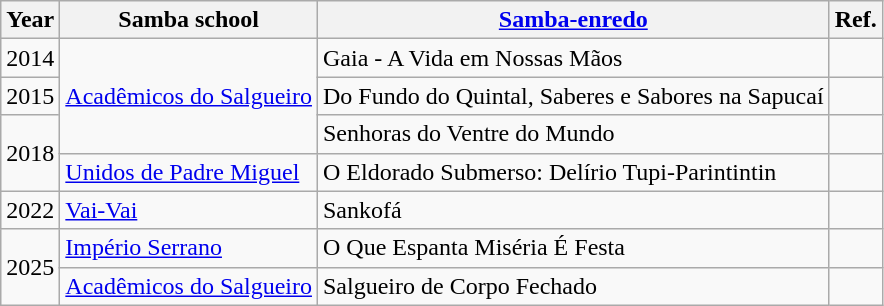<table class="wikitable">
<tr>
<th>Year</th>
<th>Samba school</th>
<th><a href='#'>Samba-enredo</a></th>
<th>Ref.</th>
</tr>
<tr>
<td>2014</td>
<td rowspan="3"><a href='#'>Acadêmicos do Salgueiro</a></td>
<td>Gaia - A Vida em Nossas Mãos</td>
<td></td>
</tr>
<tr>
<td>2015</td>
<td>Do Fundo do Quintal, Saberes e Sabores na Sapucaí</td>
<td></td>
</tr>
<tr>
<td rowspan="2">2018</td>
<td>Senhoras do Ventre do Mundo</td>
<td></td>
</tr>
<tr>
<td><a href='#'>Unidos de Padre Miguel</a></td>
<td>O Eldorado Submerso: Delírio Tupi-Parintintin</td>
<td></td>
</tr>
<tr>
<td>2022</td>
<td><a href='#'>Vai-Vai</a></td>
<td>Sankofá</td>
<td></td>
</tr>
<tr>
<td rowspan="2">2025</td>
<td><a href='#'>Império Serrano</a></td>
<td>O Que Espanta Miséria É Festa</td>
<td></td>
</tr>
<tr>
<td><a href='#'>Acadêmicos do Salgueiro</a></td>
<td>Salgueiro de Corpo Fechado</td>
<td></td>
</tr>
</table>
